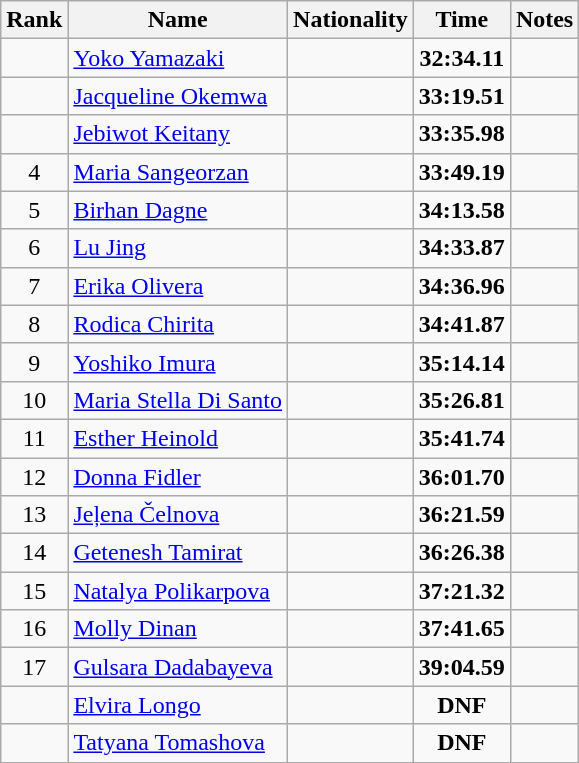<table class="wikitable sortable" style="text-align:center">
<tr>
<th>Rank</th>
<th>Name</th>
<th>Nationality</th>
<th>Time</th>
<th>Notes</th>
</tr>
<tr>
<td></td>
<td align=left><a href='#'>Yoko Yamazaki</a></td>
<td align=left></td>
<td><strong>32:34.11</strong></td>
<td></td>
</tr>
<tr>
<td></td>
<td align=left><a href='#'>Jacqueline Okemwa</a></td>
<td align=left></td>
<td><strong>33:19.51</strong></td>
<td></td>
</tr>
<tr>
<td></td>
<td align=left><a href='#'>Jebiwot Keitany</a></td>
<td align=left></td>
<td><strong>33:35.98</strong></td>
<td></td>
</tr>
<tr>
<td>4</td>
<td align=left><a href='#'>Maria Sangeorzan</a></td>
<td align=left></td>
<td><strong>33:49.19</strong></td>
<td></td>
</tr>
<tr>
<td>5</td>
<td align=left><a href='#'>Birhan Dagne</a></td>
<td align=left></td>
<td><strong>34:13.58</strong></td>
<td></td>
</tr>
<tr>
<td>6</td>
<td align=left><a href='#'>Lu Jing</a></td>
<td align=left></td>
<td><strong>34:33.87</strong></td>
<td></td>
</tr>
<tr>
<td>7</td>
<td align=left><a href='#'>Erika Olivera</a></td>
<td align=left></td>
<td><strong>34:36.96</strong></td>
<td></td>
</tr>
<tr>
<td>8</td>
<td align=left><a href='#'>Rodica Chirita</a></td>
<td align=left></td>
<td><strong>34:41.87</strong></td>
<td></td>
</tr>
<tr>
<td>9</td>
<td align=left><a href='#'>Yoshiko Imura</a></td>
<td align=left></td>
<td><strong>35:14.14</strong></td>
<td></td>
</tr>
<tr>
<td>10</td>
<td align=left><a href='#'>Maria Stella Di Santo</a></td>
<td align=left></td>
<td><strong>35:26.81</strong></td>
<td></td>
</tr>
<tr>
<td>11</td>
<td align=left><a href='#'>Esther Heinold</a></td>
<td align=left></td>
<td><strong>35:41.74</strong></td>
<td></td>
</tr>
<tr>
<td>12</td>
<td align=left><a href='#'>Donna Fidler</a></td>
<td align=left></td>
<td><strong>36:01.70</strong></td>
<td></td>
</tr>
<tr>
<td>13</td>
<td align=left><a href='#'>Jeļena Čelnova</a></td>
<td align=left></td>
<td><strong>36:21.59</strong></td>
<td></td>
</tr>
<tr>
<td>14</td>
<td align=left><a href='#'>Getenesh Tamirat</a></td>
<td align=left></td>
<td><strong>36:26.38</strong></td>
<td></td>
</tr>
<tr>
<td>15</td>
<td align=left><a href='#'>Natalya Polikarpova</a></td>
<td align=left></td>
<td><strong>37:21.32</strong></td>
<td></td>
</tr>
<tr>
<td>16</td>
<td align=left><a href='#'>Molly Dinan</a></td>
<td align=left></td>
<td><strong>37:41.65</strong></td>
<td></td>
</tr>
<tr>
<td>17</td>
<td align=left><a href='#'>Gulsara Dadabayeva</a></td>
<td align=left></td>
<td><strong>39:04.59</strong></td>
<td></td>
</tr>
<tr>
<td></td>
<td align=left><a href='#'>Elvira Longo</a></td>
<td align=left></td>
<td><strong>DNF</strong></td>
<td></td>
</tr>
<tr>
<td></td>
<td align=left><a href='#'>Tatyana Tomashova</a></td>
<td align=left></td>
<td><strong>DNF</strong></td>
<td></td>
</tr>
</table>
